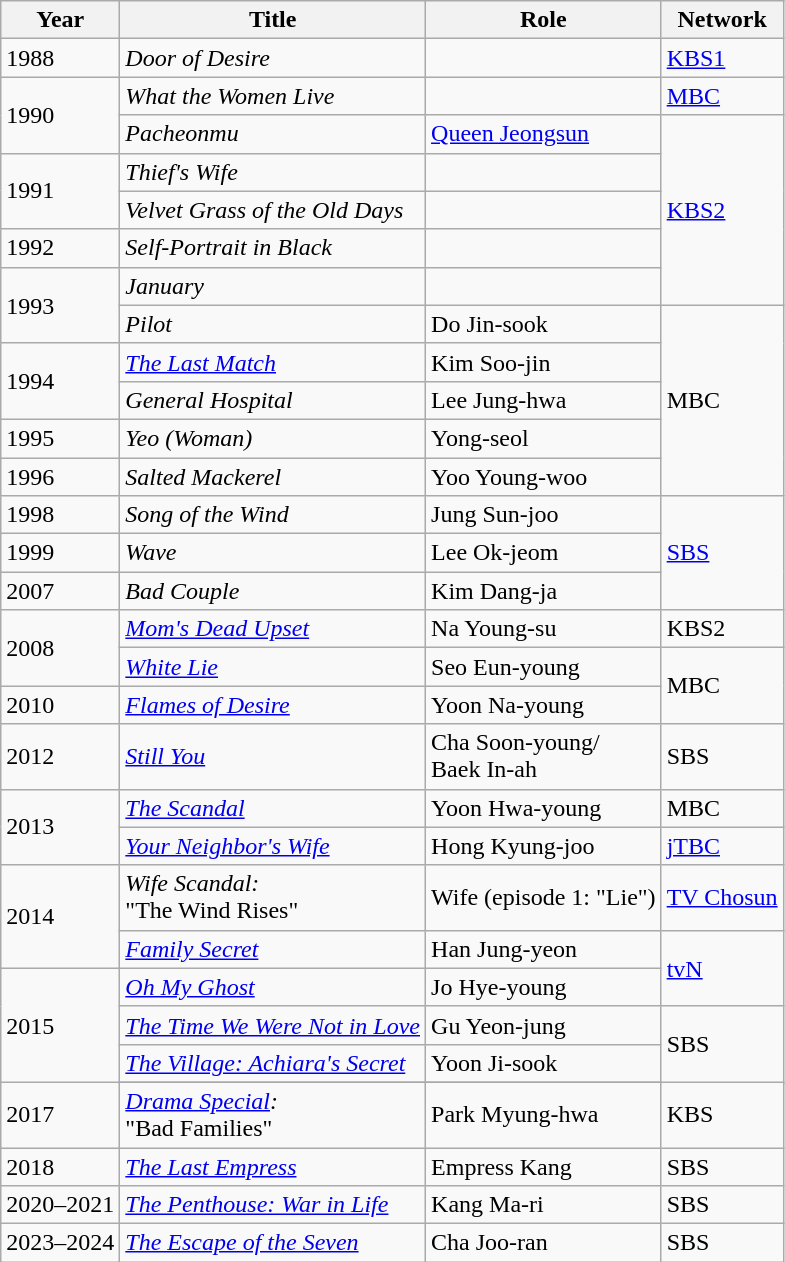<table class="wikitable">
<tr>
<th>Year</th>
<th>Title</th>
<th>Role</th>
<th>Network</th>
</tr>
<tr>
<td>1988</td>
<td><em>Door of Desire</em></td>
<td></td>
<td><a href='#'>KBS1</a></td>
</tr>
<tr>
<td rowspan=2>1990</td>
<td><em>What the Women Live</em></td>
<td></td>
<td><a href='#'>MBC</a></td>
</tr>
<tr>
<td><em>Pacheonmu</em></td>
<td><a href='#'>Queen Jeongsun</a></td>
<td rowspan=5><a href='#'>KBS2</a></td>
</tr>
<tr>
<td rowspan=2>1991</td>
<td><em>Thief's Wife</em></td>
<td></td>
</tr>
<tr>
<td><em>Velvet Grass of the Old Days</em></td>
<td></td>
</tr>
<tr>
<td>1992</td>
<td><em>Self-Portrait in Black</em></td>
<td></td>
</tr>
<tr>
<td rowspan=2>1993</td>
<td><em>January</em></td>
<td></td>
</tr>
<tr>
<td><em>Pilot</em></td>
<td>Do Jin-sook</td>
<td rowspan=5>MBC</td>
</tr>
<tr>
<td rowspan=2>1994</td>
<td><em><a href='#'>The Last Match</a></em></td>
<td>Kim Soo-jin</td>
</tr>
<tr>
<td><em>General Hospital</em></td>
<td>Lee Jung-hwa</td>
</tr>
<tr>
<td>1995</td>
<td><em>Yeo (Woman)</em></td>
<td>Yong-seol</td>
</tr>
<tr>
<td>1996</td>
<td><em>Salted Mackerel</em></td>
<td>Yoo Young-woo</td>
</tr>
<tr>
<td>1998</td>
<td><em>Song of the Wind</em></td>
<td>Jung Sun-joo</td>
<td rowspan=3><a href='#'>SBS</a></td>
</tr>
<tr>
<td>1999</td>
<td><em>Wave</em></td>
<td>Lee Ok-jeom</td>
</tr>
<tr>
<td>2007</td>
<td><em>Bad Couple</em></td>
<td>Kim Dang-ja</td>
</tr>
<tr>
<td rowspan=2>2008</td>
<td><em><a href='#'>Mom's Dead Upset</a></em></td>
<td>Na Young-su</td>
<td>KBS2</td>
</tr>
<tr>
<td><em><a href='#'>White Lie</a></em></td>
<td>Seo Eun-young</td>
<td rowspan=2>MBC</td>
</tr>
<tr>
<td>2010</td>
<td><em><a href='#'>Flames of Desire</a></em></td>
<td>Yoon Na-young</td>
</tr>
<tr>
<td>2012</td>
<td><em><a href='#'>Still You</a></em></td>
<td>Cha Soon-young/<br>Baek In-ah</td>
<td>SBS</td>
</tr>
<tr>
<td rowspan=2>2013</td>
<td><em><a href='#'>The Scandal</a></em></td>
<td>Yoon Hwa-young</td>
<td>MBC</td>
</tr>
<tr>
<td><em><a href='#'>Your Neighbor's Wife</a></em></td>
<td>Hong Kyung-joo</td>
<td><a href='#'>jTBC</a></td>
</tr>
<tr>
<td rowspan=2>2014</td>
<td><em>Wife Scandal:</em><br>"The Wind Rises"</td>
<td>Wife (episode 1: "Lie")</td>
<td><a href='#'>TV Chosun</a></td>
</tr>
<tr>
<td><em><a href='#'>Family Secret</a></em></td>
<td>Han Jung-yeon</td>
<td rowspan=2><a href='#'>tvN</a></td>
</tr>
<tr>
<td rowspan=3>2015</td>
<td><em><a href='#'>Oh My Ghost</a></em></td>
<td>Jo Hye-young</td>
</tr>
<tr>
<td><em><a href='#'>The Time We Were Not in Love</a></em></td>
<td>Gu Yeon-jung</td>
<td rowspan=3>SBS</td>
</tr>
<tr>
<td><em><a href='#'>The Village: Achiara's Secret</a></em></td>
<td>Yoon Ji-sook</td>
</tr>
<tr>
<td rowspan=2>2017</td>
</tr>
<tr>
<td><em><a href='#'>Drama Special</a>:</em><br>"Bad Families"</td>
<td>Park Myung-hwa</td>
<td>KBS</td>
</tr>
<tr>
<td>2018</td>
<td><em><a href='#'>The Last Empress</a></em></td>
<td>Empress Kang</td>
<td>SBS</td>
</tr>
<tr>
<td>2020–2021</td>
<td><em><a href='#'>The Penthouse: War in Life</a></em></td>
<td>Kang Ma-ri</td>
<td>SBS</td>
</tr>
<tr>
<td>2023–2024</td>
<td><em><a href='#'>The Escape of the Seven</a></em></td>
<td>Cha Joo-ran</td>
<td>SBS</td>
</tr>
</table>
